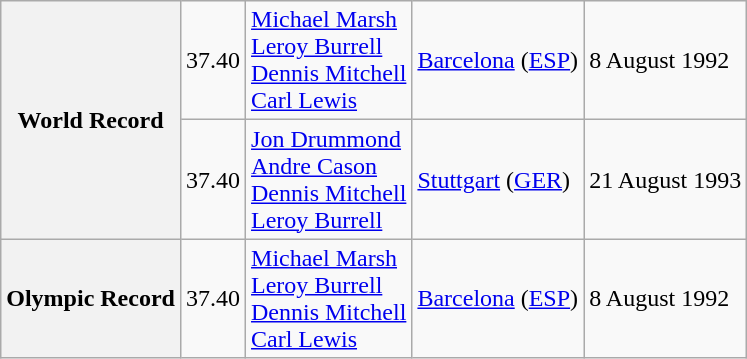<table class="wikitable" style="text-align:left">
<tr>
<th rowspan=2>World Record</th>
<td>37.40</td>
<td> <a href='#'>Michael Marsh</a><br> <a href='#'>Leroy Burrell</a><br> <a href='#'>Dennis Mitchell</a><br> <a href='#'>Carl Lewis</a></td>
<td><a href='#'>Barcelona</a> (<a href='#'>ESP</a>)</td>
<td>8 August 1992</td>
</tr>
<tr>
<td>37.40</td>
<td> <a href='#'>Jon Drummond</a><br> <a href='#'>Andre Cason</a><br> <a href='#'>Dennis Mitchell</a><br> <a href='#'>Leroy Burrell</a></td>
<td><a href='#'>Stuttgart</a> (<a href='#'>GER</a>)</td>
<td>21 August 1993</td>
</tr>
<tr>
<th>Olympic Record</th>
<td>37.40</td>
<td> <a href='#'>Michael Marsh</a><br> <a href='#'>Leroy Burrell</a><br> <a href='#'>Dennis Mitchell</a><br> <a href='#'>Carl Lewis</a></td>
<td><a href='#'>Barcelona</a> (<a href='#'>ESP</a>)</td>
<td>8 August 1992</td>
</tr>
</table>
